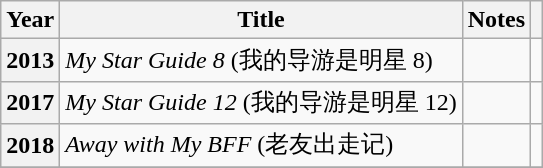<table class="wikitable sortable plainrowheaders">
<tr>
<th scope="col">Year</th>
<th scope="col">Title</th>
<th scope="col" class="unsortable">Notes</th>
<th scope="col" class="unsortable"></th>
</tr>
<tr>
<th scope="row">2013</th>
<td><em>My Star Guide 8</em> (我的导游是明星 8)</td>
<td></td>
<td></td>
</tr>
<tr>
<th scope="row">2017</th>
<td><em>My Star Guide 12</em> (我的导游是明星 12)</td>
<td></td>
<td></td>
</tr>
<tr>
<th scope="row">2018</th>
<td><em>Away with My BFF</em> (老友出走记)</td>
<td></td>
<td></td>
</tr>
<tr>
</tr>
</table>
